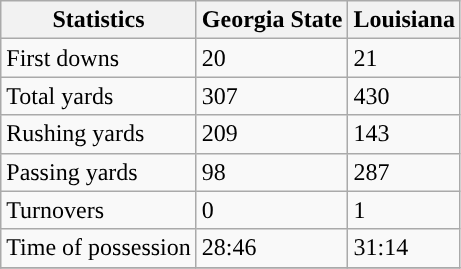<table class="wikitable">
<tr>
<th>Statistics</th>
<th>Georgia State</th>
<th>Louisiana</th>
</tr>
<tr>
<td>First downs</td>
<td>20</td>
<td>21</td>
</tr>
<tr>
<td>Total yards</td>
<td>307</td>
<td>430</td>
</tr>
<tr>
<td>Rushing yards</td>
<td>209</td>
<td>143</td>
</tr>
<tr>
<td>Passing yards</td>
<td>98</td>
<td>287</td>
</tr>
<tr>
<td>Turnovers</td>
<td>0</td>
<td>1</td>
</tr>
<tr>
<td>Time of possession</td>
<td>28:46</td>
<td>31:14</td>
</tr>
<tr>
</tr>
</table>
